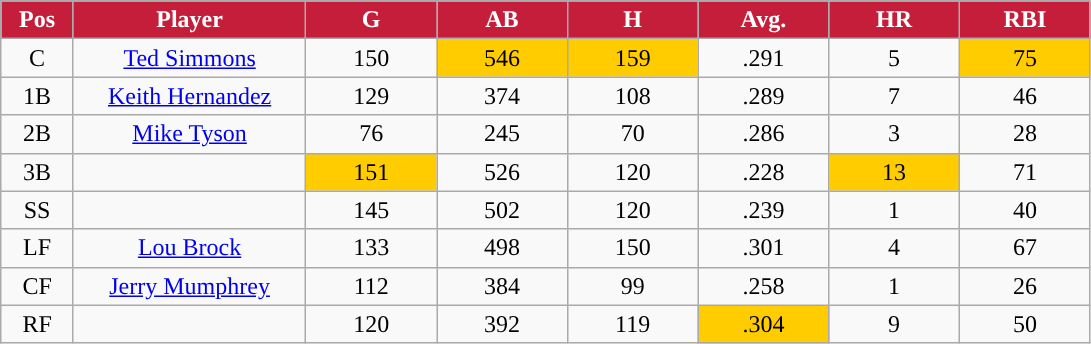<table class="wikitable sortable">
<tr>
<th style="background:#c41e3a;color:white;" width="5%">Pos</th>
<th style="background:#c41e3a;color:white;" width="16%">Player</th>
<th style="background:#c41e3a;color:white;" width="9%">G</th>
<th style="background:#c41e3a;color:white;" width="9%">AB</th>
<th style="background:#c41e3a;color:white;" width="9%">H</th>
<th style="background:#c41e3a;color:white;" width="9%">Avg.</th>
<th style="background:#c41e3a;color:white;" width="9%">HR</th>
<th style="background:#c41e3a;color:white;" width="9%">RBI</th>
</tr>
<tr align="center">
<td>C</td>
<td><a href='#'>Ted Simmons</a></td>
<td>150</td>
<td style="background:#fc0;">546</td>
<td style="background:#fc0;">159</td>
<td>.291</td>
<td>5</td>
<td style="background:#fc0;">75</td>
</tr>
<tr align=center>
<td>1B</td>
<td><a href='#'>Keith Hernandez</a></td>
<td>129</td>
<td>374</td>
<td>108</td>
<td>.289</td>
<td>7</td>
<td>46</td>
</tr>
<tr align=center>
<td>2B</td>
<td><a href='#'>Mike Tyson</a></td>
<td>76</td>
<td>245</td>
<td>70</td>
<td>.286</td>
<td>3</td>
<td>28</td>
</tr>
<tr align=center>
<td>3B</td>
<td></td>
<td style="background:#fc0;">151</td>
<td>526</td>
<td>120</td>
<td>.228</td>
<td style="background:#fc0;">13</td>
<td>71</td>
</tr>
<tr align="center">
<td>SS</td>
<td></td>
<td>145</td>
<td>502</td>
<td>120</td>
<td>.239</td>
<td>1</td>
<td>40</td>
</tr>
<tr align="center">
<td>LF</td>
<td><a href='#'>Lou Brock</a></td>
<td>133</td>
<td>498</td>
<td>150</td>
<td>.301</td>
<td>4</td>
<td>67</td>
</tr>
<tr align=center>
<td>CF</td>
<td><a href='#'>Jerry Mumphrey</a></td>
<td>112</td>
<td>384</td>
<td>99</td>
<td>.258</td>
<td>1</td>
<td>26</td>
</tr>
<tr align=center>
<td>RF</td>
<td></td>
<td>120</td>
<td>392</td>
<td>119</td>
<td style="background:#fc0;">.304</td>
<td>9</td>
<td>50</td>
</tr>
</table>
